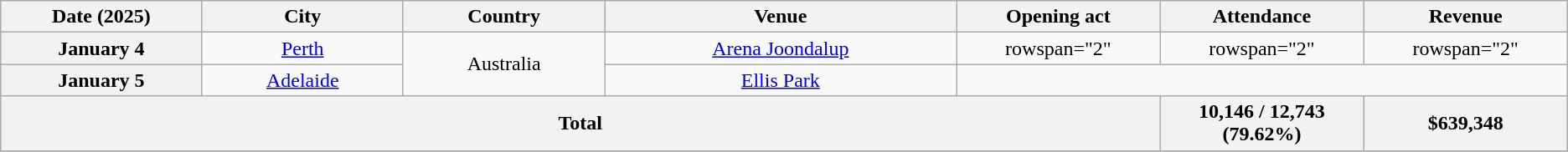<table class="wikitable plainrowheaders" style="text-align:center;">
<tr>
<th scope="col" style="width:10em;">Date (2025)</th>
<th scope="col" style="width:10em;">City</th>
<th scope="col" style="width:10em;">Country</th>
<th scope="col" style="width:18em;">Venue</th>
<th scope="col" style="width:10em;">Opening act</th>
<th scope="col" style="width:10em;">Attendance</th>
<th scope="col" style="width:10em;">Revenue</th>
</tr>
<tr>
<th scope="row" style="text-align:center;">January 4</th>
<td><a href='#'>Perth</a></td>
<td rowspan="2">Australia</td>
<td><a href='#'>Arena Joondalup</a></td>
<td>rowspan="2" </td>
<td>rowspan="2" </td>
<td>rowspan="2" </td>
</tr>
<tr>
<th scope="row" style="text-align:center;">January 5</th>
<td><a href='#'>Adelaide</a></td>
<td><a href='#'>Ellis Park</a></td>
</tr>
<tr>
<th colspan="5">Total</th>
<th>10,146 / 12,743 (79.62%)</th>
<th>$639,348</th>
</tr>
<tr>
</tr>
</table>
